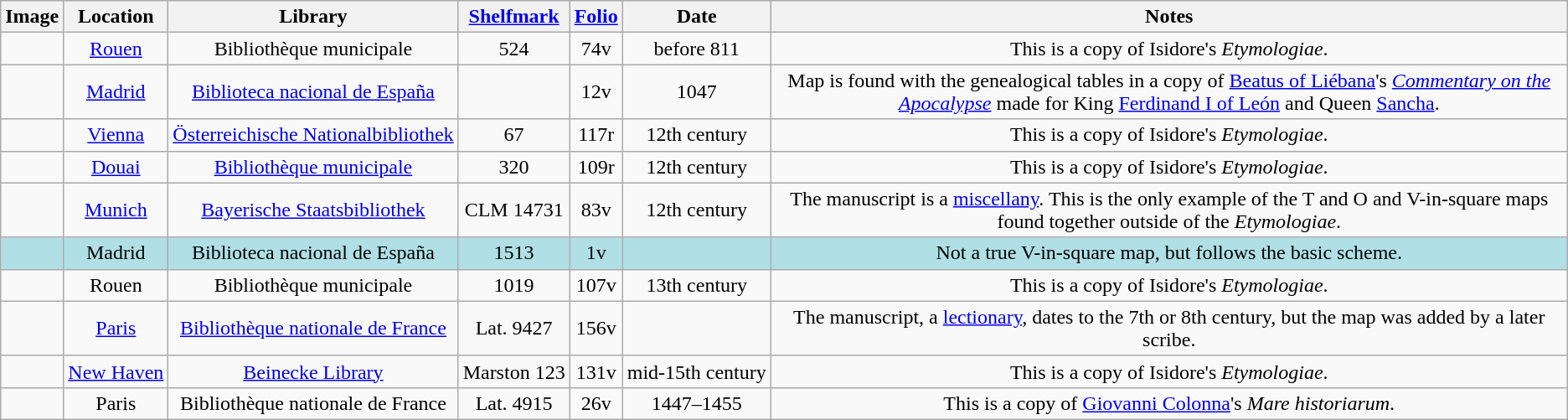<table class="wikitable" style="text-align:center;">
<tr>
<th>Image</th>
<th>Location</th>
<th>Library</th>
<th><a href='#'>Shelfmark</a></th>
<th><a href='#'>Folio</a></th>
<th>Date</th>
<th>Notes</th>
</tr>
<tr>
<td></td>
<td><a href='#'>Rouen</a></td>
<td>Bibliothèque municipale</td>
<td>524</td>
<td>74v</td>
<td>before 811</td>
<td>This is a copy of Isidore's <em>Etymologiae</em>.</td>
</tr>
<tr>
<td></td>
<td><a href='#'>Madrid</a></td>
<td><a href='#'>Biblioteca nacional de España</a></td>
<td></td>
<td>12v</td>
<td>1047</td>
<td>Map is found with the genealogical tables in a copy of <a href='#'>Beatus of Liébana</a>'s <em><a href='#'>Commentary on the Apocalypse</a></em> made for King <a href='#'>Ferdinand I of León</a> and Queen <a href='#'>Sancha</a>.</td>
</tr>
<tr>
<td></td>
<td><a href='#'>Vienna</a></td>
<td style="white-space: nowrap;"><a href='#'>Österreichische Nationalbibliothek</a></td>
<td>67</td>
<td>117r</td>
<td>12th century</td>
<td>This is a copy of Isidore's <em>Etymologiae</em>.</td>
</tr>
<tr>
<td></td>
<td><a href='#'>Douai</a></td>
<td><a href='#'>Bibliothèque municipale</a></td>
<td>320</td>
<td>109r</td>
<td>12th century</td>
<td>This is a copy of Isidore's <em>Etymologiae</em>.</td>
</tr>
<tr>
<td></td>
<td><a href='#'>Munich</a></td>
<td><a href='#'>Bayerische Staatsbibliothek</a></td>
<td>CLM 14731</td>
<td>83v</td>
<td>12th century</td>
<td>The manuscript is a <a href='#'>miscellany</a>. This is the only example of the T and O and V-in-square maps found together outside of the <em>Etymologiae</em>.</td>
</tr>
<tr style="background:PowderBlue;">
<td></td>
<td>Madrid</td>
<td>Biblioteca nacional de España</td>
<td>1513</td>
<td>1v</td>
<td></td>
<td>Not a true V-in-square map, but follows the basic scheme.</td>
</tr>
<tr>
<td></td>
<td>Rouen</td>
<td>Bibliothèque municipale</td>
<td>1019</td>
<td>107v</td>
<td>13th century</td>
<td>This is a copy of Isidore's <em>Etymologiae</em>.</td>
</tr>
<tr>
<td></td>
<td><a href='#'>Paris</a></td>
<td><a href='#'>Bibliothèque nationale de France</a></td>
<td>Lat. 9427</td>
<td>156v</td>
<td></td>
<td>The manuscript, a <a href='#'>lectionary</a>, dates to the 7th or 8th century, but the map was added by a later scribe.</td>
</tr>
<tr>
<td></td>
<td style="white-space: nowrap;"><a href='#'>New Haven</a></td>
<td><a href='#'>Beinecke Library</a></td>
<td style="white-space: nowrap;">Marston 123</td>
<td>131v</td>
<td style="white-space: nowrap;">mid-15th century</td>
<td>This is a copy of Isidore's <em>Etymologiae</em>.</td>
</tr>
<tr>
<td></td>
<td>Paris</td>
<td>Bibliothèque nationale de France</td>
<td>Lat. 4915</td>
<td>26v</td>
<td>1447–1455</td>
<td>This is a copy of <a href='#'>Giovanni Colonna</a>'s <em>Mare historiarum</em>.</td>
</tr>
</table>
